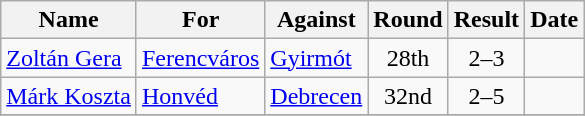<table class="wikitable sortable" style="white-space:nowrap;">
<tr>
<th>Name</th>
<th>For</th>
<th>Against</th>
<th>Round</th>
<th>Result</th>
<th>Date</th>
</tr>
<tr>
<td> <a href='#'>Zoltán Gera</a></td>
<td><a href='#'>Ferencváros</a></td>
<td><a href='#'>Gyirmót</a></td>
<td align=center>28th</td>
<td align=center>2–3</td>
<td></td>
</tr>
<tr>
<td> <a href='#'>Márk Koszta</a></td>
<td><a href='#'>Honvéd</a></td>
<td><a href='#'>Debrecen</a></td>
<td align=center>32nd</td>
<td align=center>2–5</td>
<td></td>
</tr>
<tr>
</tr>
</table>
